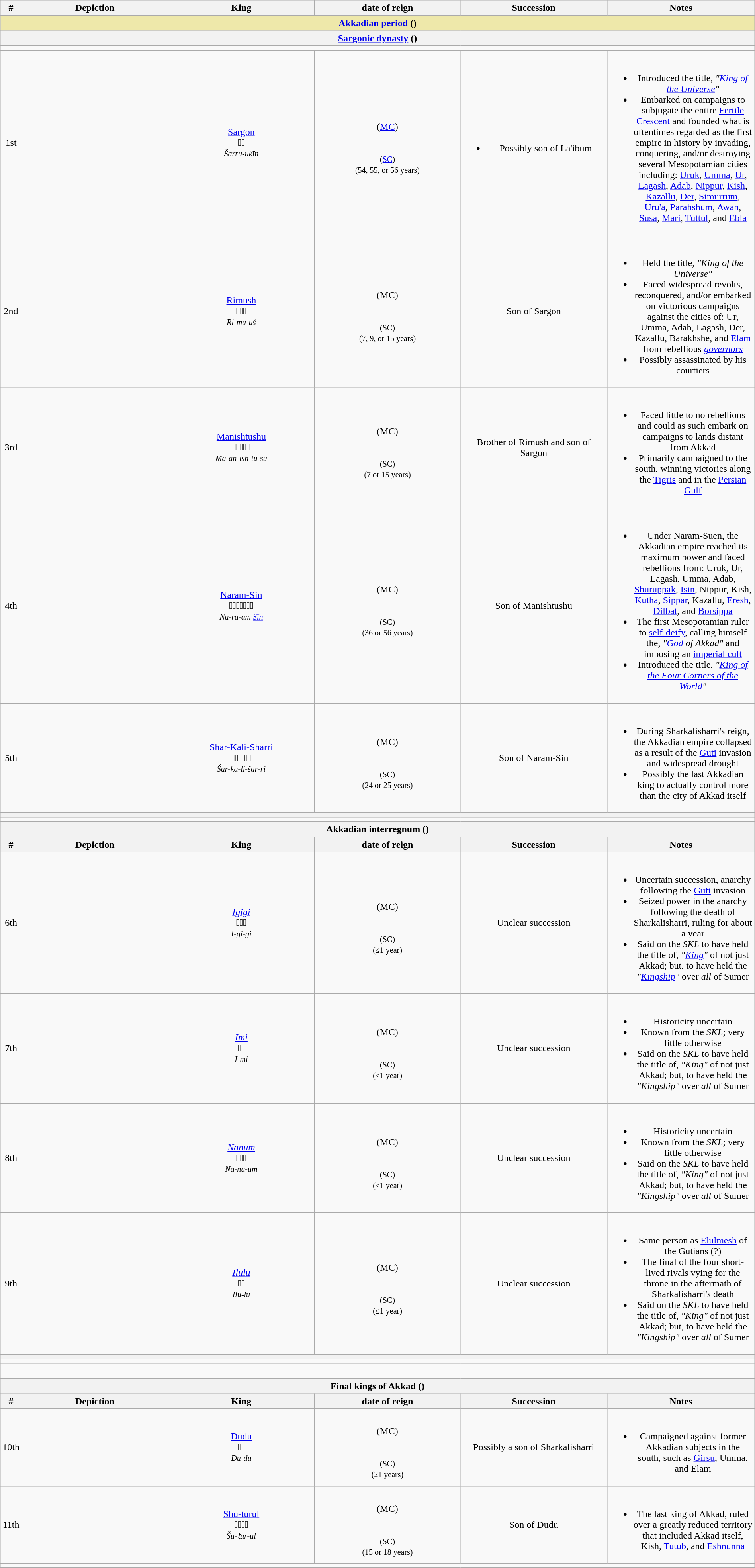<table class="wikitable"border="1"style="width:100%;text-align:center">
<tr>
<th width="1%">#</th>
<th width="19.8%">Depiction</th>
<th width="19.8%">King</th>
<th width="19.8%"> date of reign</th>
<th width="19.8%">Succession</th>
<th width="19.8%">Notes</th>
</tr>
<tr>
<td colspan="6"align="center"style="background-color:palegoldenrod"><strong><a href='#'>Akkadian period</a> ()</strong></td>
</tr>
<tr>
<th colspan="6"><a href='#'>Sargonic dynasty</a> ()</th>
</tr>
<tr>
<td colspan="6"align="left"></td>
</tr>
<tr>
<td>1st</td>
<td></td>
<td><a href='#'>Sargon</a><br>𒈗𒁺<br><small><em>Šarru-ukīn</em></small></td>
<td><br>(<a href='#'>MC</a>)<br><br><small><br>(<a href='#'>SC</a>)<br>(54, 55, or 56 years)</small></td>
<td><br><ul><li>Possibly son of La'ibum</li></ul></td>
<td><br><ul><li>Introduced the title, <em>"<a href='#'>King of the Universe</a>"</em></li><li>Embarked on campaigns to subjugate the entire <a href='#'>Fertile Crescent</a> and founded what is oftentimes regarded as the first empire in history by invading, conquering, and/or destroying several Mesopotamian cities including: <a href='#'>Uruk</a>, <a href='#'>Umma</a>, <a href='#'>Ur</a>, <a href='#'>Lagash</a>, <a href='#'>Adab</a>, <a href='#'>Nippur</a>, <a href='#'>Kish</a>, <a href='#'>Kazallu</a>, <a href='#'>Der</a>, <a href='#'>Simurrum</a>, <a href='#'>Uru'a</a>, <a href='#'>Parahshum</a>, <a href='#'>Awan</a>, <a href='#'>Susa</a>, <a href='#'>Mari</a>, <a href='#'>Tuttul</a>, and <a href='#'>Ebla</a></li></ul></td>
</tr>
<tr>
<td>2nd</td>
<td></td>
<td><a href='#'>Rimush</a><br>𒌷𒈬𒍑<br><small><em>Ri-mu-uš</em></small></td>
<td><br>(MC)<br><br><small><br>(SC)<br>(7, 9, or 15 years)</small></td>
<td>Son of Sargon</td>
<td><br><ul><li>Held the title, <em>"King of the Universe"</em></li><li>Faced widespread revolts, reconquered, and/or embarked on victorious campaigns against the cities of: Ur, Umma, Adab, Lagash, Der, Kazallu, Barakhshe, and <a href='#'>Elam</a> from rebellious <em><a href='#'>governors</a></em></li><li>Possibly assassinated by his courtiers</li></ul></td>
</tr>
<tr>
<td>3rd</td>
<td></td>
<td><a href='#'>Manishtushu</a><br>𒈠𒀭𒅖𒌅𒋢<br><small><em>Ma-an-ish-tu-su</em></small></td>
<td><br>(MC)<br><br><small><br>(SC)<br>(7 or 15 years)</small></td>
<td>Brother of Rimush and son of Sargon</td>
<td><br><ul><li>Faced little to no rebellions and could as such embark on campaigns to lands distant from Akkad</li><li>Primarily campaigned to the south, winning victories along the <a href='#'>Tigris</a> and in the <a href='#'>Persian Gulf</a></li></ul></td>
</tr>
<tr>
<td>4th</td>
<td></td>
<td><a href='#'>Naram-Sin</a><br>𒀭𒈾𒊏𒄠𒀭𒂗𒍪<br><small><em>Na-ra-am <a href='#'>Sîn</a></em></small></td>
<td><br>(MC)<br><br><small><br>(SC)<br>(36 or 56 years)</small></td>
<td>Son of Manishtushu</td>
<td><br><ul><li>Under Naram-Suen, the Akkadian empire reached its maximum power and faced rebellions from: Uruk, Ur, Lagash, Umma, Adab, <a href='#'>Shuruppak</a>, <a href='#'>Isin</a>, Nippur, Kish, <a href='#'>Kutha</a>, <a href='#'>Sippar</a>, Kazallu, <a href='#'>Eresh</a>, <a href='#'>Dilbat</a>, and <a href='#'>Borsippa</a></li><li>The first Mesopotamian ruler to <a href='#'>self-deify</a>, calling himself the, <em>"<a href='#'>God</a> of Akkad"</em> and imposing an <a href='#'>imperial cult</a></li><li>Introduced the title, <em>"<a href='#'>King of the Four Corners of the World</a>"</em></li></ul></td>
</tr>
<tr>
<td>5th</td>
<td></td>
<td><a href='#'>Shar-Kali-Sharri</a><br>𒊬𒂵𒉌 𒈗𒌷<br><small><em>Šar-ka-li-šar-ri</em></small></td>
<td><br>(MC)<br><br><small><br>(SC)<br>(24 or 25 years)</small></td>
<td>Son of Naram-Sin</td>
<td><br><ul><li>During Sharkalisharri's reign, the Akkadian empire collapsed as a result of the <a href='#'>Guti</a> invasion and widespread drought</li><li>Possibly the last Akkadian king to actually control more than the city of Akkad itself</li></ul></td>
</tr>
<tr>
<th colspan="6"></th>
</tr>
<tr>
<td colspan="6"align="left"></td>
</tr>
<tr>
<th colspan="6">Akkadian interregnum ()</th>
</tr>
<tr>
<th width="1%">#</th>
<th width="19.8%">Depiction</th>
<th width="19.8%">King</th>
<th width="19.8%"> date of reign</th>
<th width="19.8%">Succession</th>
<th width="19.8%">Notes</th>
</tr>
<tr>
<td>6th</td>
<td></td>
<td><em><a href='#'>Igigi</a></em><br>𒄿𒄀𒄀<br><small><em>I-gi-gi</em></small></td>
<td><br>(MC)<br><br><small><br>(SC)<br>(≤1 year)</small></td>
<td>Unclear succession</td>
<td><br><ul><li>Uncertain succession, anarchy following the <a href='#'>Guti</a> invasion</li><li>Seized power in the anarchy following the death of Sharkalisharri, ruling for about a year</li><li>Said on the <em>SKL</em> to have held the title of, <em>"<a href='#'>King</a>"</em> of not just Akkad; but, to have held the <em>"<a href='#'>Kingship</a>"</em> over <em>all</em> of Sumer</li></ul></td>
</tr>
<tr>
<td>7th</td>
<td></td>
<td><em><a href='#'>Imi</a></em><br>𒄿𒈪<br><small><em>I-mi</em></small></td>
<td><br>(MC)<br><br><small><br>(SC)<br>(≤1 year)</small></td>
<td>Unclear succession</td>
<td><br><ul><li>Historicity uncertain</li><li>Known from the <em>SKL</em>; very little otherwise</li><li>Said on the <em>SKL</em> to have held the title of, <em>"King"</em> of not just Akkad; but, to have held the <em>"Kingship"</em> over <em>all</em> of Sumer</li></ul></td>
</tr>
<tr>
<td>8th</td>
<td></td>
<td><em><a href='#'>Nanum</a></em><br>𒈾𒉡𒌝<br><small><em>Na-nu-um</em></small></td>
<td><br>(MC)<br><br><small><br>(SC)<br>(≤1 year)</small></td>
<td>Unclear succession</td>
<td><br><ul><li>Historicity uncertain</li><li>Known from the <em>SKL</em>; very little otherwise</li><li>Said on the <em>SKL</em> to have held the title of, <em>"King"</em> of not just Akkad; but, to have held the <em>"Kingship"</em> over <em>all</em> of Sumer</li></ul></td>
</tr>
<tr>
<td>9th</td>
<td></td>
<td><em><a href='#'>Ilulu</a></em><br>𒅋𒇽<br><small><em>Ilu-lu</em></small></td>
<td><br>(MC)<br><br><small><br>(SC)<br>(≤1 year)</small></td>
<td>Unclear succession</td>
<td><br><ul><li>Same person as <a href='#'>Elulmesh</a> of the Gutians (?)</li><li>The final of the four short-lived rivals vying for the throne in the aftermath of Sharkalisharri's death</li><li>Said on the <em>SKL</em> to have held the title of, <em>"King"</em> of not just Akkad; but, to have held the <em>"Kingship"</em> over <em>all</em> of Sumer</li></ul></td>
</tr>
<tr>
<th colspan="6"></th>
</tr>
<tr>
<td colspan="6"align="left"></td>
</tr>
<tr>
<td colspan="6"><br></td>
</tr>
<tr>
<th colspan="6">Final kings of Akkad ()</th>
</tr>
<tr>
<th width="1%">#</th>
<th width="19.8%">Depiction</th>
<th width="19.8%">King</th>
<th width="19.8%"> date of reign</th>
<th width="19.8%">Succession</th>
<th width="19.8%">Notes</th>
</tr>
<tr>
<td>10th</td>
<td></td>
<td><a href='#'>Dudu</a><br>𒁺𒁺<br><small><em>Du-du</em></small></td>
<td><br>(MC)<br><br><small><br>(SC)<br>(21 years)</small></td>
<td>Possibly a son of Sharkalisharri</td>
<td><br><ul><li>Campaigned against former Akkadian subjects in the south, such as <a href='#'>Girsu</a>, Umma, and Elam</li></ul></td>
</tr>
<tr>
<td>11th</td>
<td></td>
<td><a href='#'>Shu-turul</a><br>𒋗𒉣𒇬𒍌<br><small><em>Šu-ṭur-ul</em></small></td>
<td><br>(MC)<br><br><small><br>(SC)<br>(15 or 18 years)</small></td>
<td>Son of Dudu</td>
<td><br><ul><li>The last king of Akkad, ruled over a greatly reduced territory that included Akkad itself, Kish, <a href='#'>Tutub</a>, and <a href='#'>Eshnunna</a></li></ul></td>
</tr>
<tr>
<td colspan="6"align="left"></td>
</tr>
</table>
